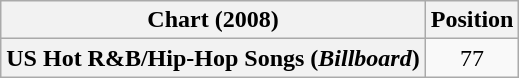<table class="wikitable plainrowheaders" style="text-align:center">
<tr>
<th scope="col">Chart (2008)</th>
<th scope="col">Position</th>
</tr>
<tr>
<th scope="row">US Hot R&B/Hip-Hop Songs (<em>Billboard</em>)</th>
<td>77</td>
</tr>
</table>
